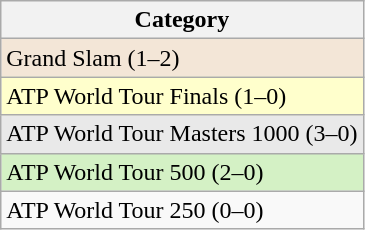<table class=wikitable>
<tr>
<th>Category</th>
</tr>
<tr bgcolor=#f3e6d7>
<td>Grand Slam (1–2)</td>
</tr>
<tr bgcolor=ffffcc>
<td>ATP World Tour Finals (1–0)</td>
</tr>
<tr bgcolor=#e9e9e9>
<td>ATP World Tour Masters 1000 (3–0)</td>
</tr>
<tr bgcolor=#d4f1c5>
<td>ATP World Tour 500 (2–0)</td>
</tr>
<tr>
<td>ATP World Tour 250 (0–0)</td>
</tr>
</table>
